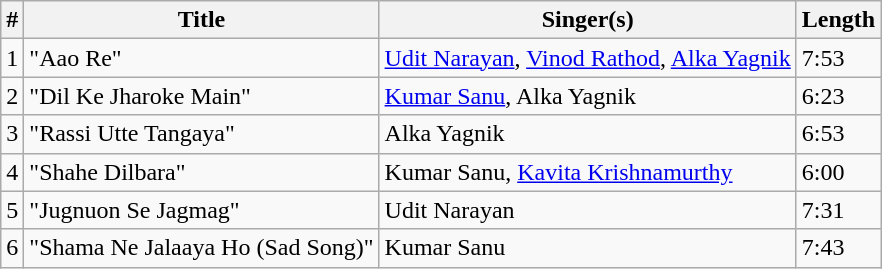<table class="wikitable">
<tr>
<th>#</th>
<th>Title</th>
<th>Singer(s)</th>
<th>Length</th>
</tr>
<tr>
<td>1</td>
<td>"Aao Re"</td>
<td><a href='#'>Udit Narayan</a>, <a href='#'>Vinod Rathod</a>, <a href='#'>Alka Yagnik</a></td>
<td>7:53</td>
</tr>
<tr>
<td>2</td>
<td>"Dil Ke Jharoke Main"</td>
<td><a href='#'>Kumar Sanu</a>, Alka Yagnik</td>
<td>6:23</td>
</tr>
<tr>
<td>3</td>
<td>"Rassi Utte Tangaya"</td>
<td>Alka Yagnik</td>
<td>6:53</td>
</tr>
<tr>
<td>4</td>
<td>"Shahe Dilbara"</td>
<td>Kumar Sanu, <a href='#'>Kavita Krishnamurthy</a></td>
<td>6:00</td>
</tr>
<tr>
<td>5</td>
<td>"Jugnuon Se Jagmag"</td>
<td>Udit Narayan</td>
<td>7:31</td>
</tr>
<tr>
<td>6</td>
<td>"Shama Ne Jalaaya Ho (Sad Song)"</td>
<td>Kumar Sanu</td>
<td>7:43</td>
</tr>
</table>
